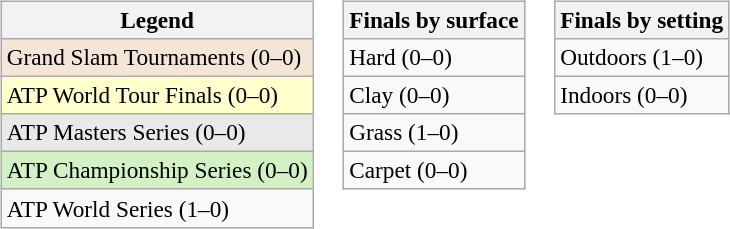<table>
<tr valign=top>
<td><br><table class=wikitable style=font-size:97%>
<tr>
<th>Legend</th>
</tr>
<tr style="background:#f3e6d7;">
<td>Grand Slam Tournaments (0–0)</td>
</tr>
<tr style="background:#ffc;">
<td>ATP World Tour Finals (0–0)</td>
</tr>
<tr style="background:#e9e9e9;">
<td>ATP Masters Series (0–0)</td>
</tr>
<tr style="background:#d4f1c5;">
<td>ATP Championship Series (0–0)</td>
</tr>
<tr>
<td>ATP World Series (1–0)</td>
</tr>
</table>
</td>
<td><br><table class=wikitable style=font-size:97%>
<tr>
<th>Finals by surface</th>
</tr>
<tr>
<td>Hard (0–0)</td>
</tr>
<tr>
<td>Clay (0–0)</td>
</tr>
<tr>
<td>Grass (1–0)</td>
</tr>
<tr>
<td>Carpet (0–0)</td>
</tr>
</table>
</td>
<td><br><table class=wikitable style=font-size:97%>
<tr>
<th>Finals by setting</th>
</tr>
<tr>
<td>Outdoors (1–0)</td>
</tr>
<tr>
<td>Indoors (0–0)</td>
</tr>
</table>
</td>
</tr>
</table>
